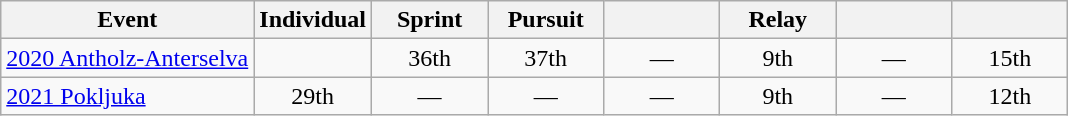<table class="wikitable" style="text-align: center;">
<tr ">
<th>Event</th>
<th style="width:70px;">Individual</th>
<th style="width:70px;">Sprint</th>
<th style="width:70px;">Pursuit</th>
<th style="width:70px;"></th>
<th style="width:70px;">Relay</th>
<th style="width:70px;"></th>
<th style="width:70px;"></th>
</tr>
<tr>
<td align=left> <a href='#'>2020 Antholz-Anterselva</a></td>
<td></td>
<td>36th</td>
<td>37th</td>
<td>—</td>
<td>9th</td>
<td>—</td>
<td>15th</td>
</tr>
<tr>
<td align=left> <a href='#'>2021 Pokljuka</a></td>
<td>29th</td>
<td>—</td>
<td>—</td>
<td>—</td>
<td>9th</td>
<td>—</td>
<td>12th</td>
</tr>
</table>
